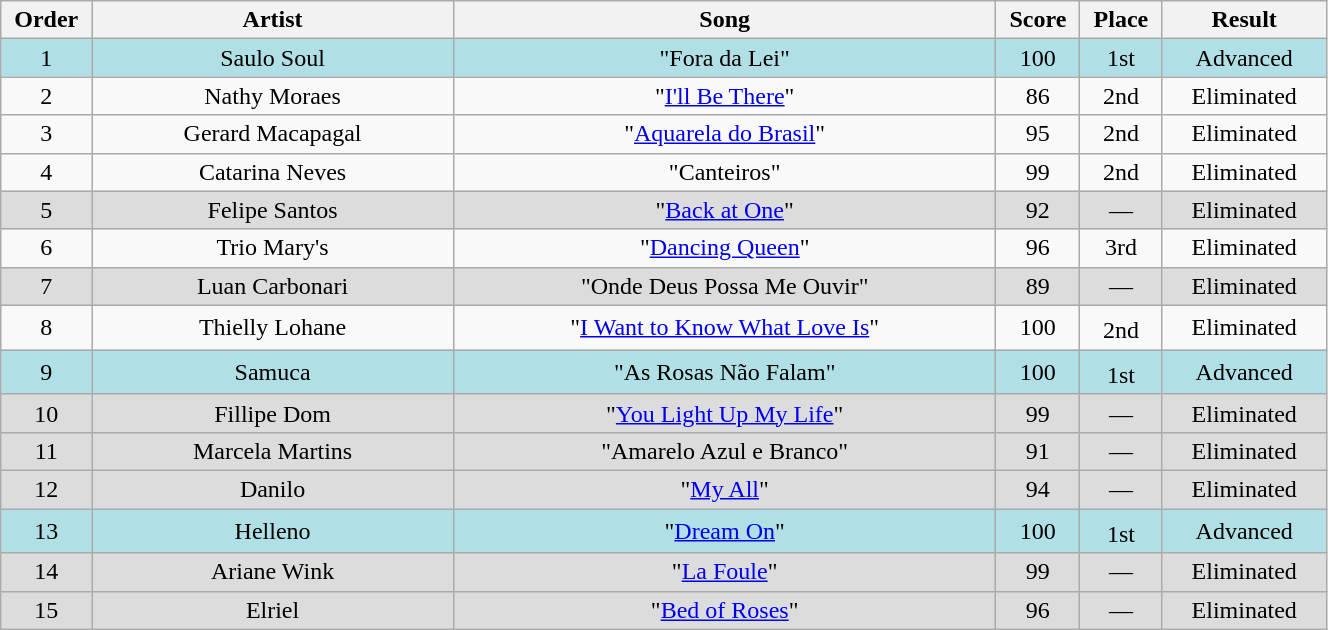<table class="wikitable" style="text-align:center; width:70%;">
<tr>
<th scope="col" width="05%">Order</th>
<th scope="col" width="22%">Artist</th>
<th scope="col" width="33%">Song</th>
<th scope="col" width="05%">Score</th>
<th scope="col" width="05%">Place</th>
<th scope="col" width="10%">Result</th>
</tr>
<tr bgcolor=B0E0E6>
<td>1</td>
<td>Saulo Soul</td>
<td>"Fora da Lei"</td>
<td>100</td>
<td>1st</td>
<td>Advanced</td>
</tr>
<tr>
<td>2</td>
<td>Nathy Moraes</td>
<td>"<a href='#'>I'll Be There</a>"</td>
<td>86</td>
<td>2nd</td>
<td>Eliminated</td>
</tr>
<tr>
<td>3</td>
<td>Gerard Macapagal</td>
<td>"<a href='#'>Aquarela do Brasil</a>"</td>
<td>95</td>
<td>2nd</td>
<td>Eliminated</td>
</tr>
<tr>
<td>4</td>
<td>Catarina Neves</td>
<td>"Canteiros"</td>
<td>99</td>
<td>2nd</td>
<td>Eliminated</td>
</tr>
<tr bgcolor=DCDCDC>
<td>5</td>
<td>Felipe Santos</td>
<td>"<a href='#'>Back at One</a>"</td>
<td>92</td>
<td>—</td>
<td>Eliminated</td>
</tr>
<tr>
<td>6</td>
<td>Trio Mary's</td>
<td>"<a href='#'>Dancing Queen</a>"</td>
<td>96</td>
<td>3rd</td>
<td>Eliminated</td>
</tr>
<tr bgcolor=DCDCDC>
<td>7</td>
<td>Luan Carbonari</td>
<td>"Onde Deus Possa Me Ouvir"</td>
<td>89</td>
<td>—</td>
<td>Eliminated</td>
</tr>
<tr>
<td>8</td>
<td>Thielly Lohane</td>
<td>"<a href='#'>I Want to Know What Love Is</a>"</td>
<td>100</td>
<td>2nd<sup></sup></td>
<td>Eliminated</td>
</tr>
<tr bgcolor=B0E0E6>
<td>9</td>
<td>Samuca</td>
<td>"As Rosas Não Falam"</td>
<td>100</td>
<td>1st<sup></sup></td>
<td>Advanced</td>
</tr>
<tr bgcolor=DCDCDC>
<td>10</td>
<td>Fillipe Dom</td>
<td>"<a href='#'>You Light Up My Life</a>"</td>
<td>99</td>
<td>—</td>
<td>Eliminated</td>
</tr>
<tr bgcolor=DCDCDC>
<td>11</td>
<td>Marcela Martins</td>
<td>"Amarelo Azul e Branco"</td>
<td>91</td>
<td>—</td>
<td>Eliminated</td>
</tr>
<tr bgcolor=DCDCDC>
<td>12</td>
<td>Danilo</td>
<td>"<a href='#'>My All</a>"</td>
<td>94</td>
<td>—</td>
<td>Eliminated</td>
</tr>
<tr bgcolor=B0E0E6>
<td>13</td>
<td>Helleno</td>
<td>"<a href='#'>Dream On</a>"</td>
<td>100</td>
<td>1st<sup></sup></td>
<td>Advanced</td>
</tr>
<tr bgcolor=DCDCDC>
<td>14</td>
<td>Ariane Wink</td>
<td>"<a href='#'>La Foule</a>"</td>
<td>99</td>
<td>—</td>
<td>Eliminated</td>
</tr>
<tr bgcolor=DCDCDC>
<td>15</td>
<td>Elriel</td>
<td>"<a href='#'>Bed of Roses</a>"</td>
<td>96</td>
<td>—</td>
<td>Eliminated</td>
</tr>
</table>
